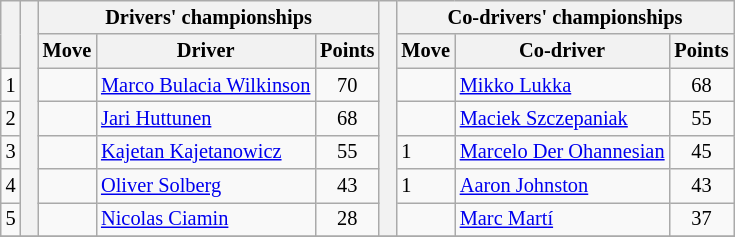<table class="wikitable" style="font-size:85%;">
<tr>
<th rowspan="2"></th>
<th rowspan="7" style="width:5px;"></th>
<th colspan="3">Drivers' championships</th>
<th rowspan="7" style="width:5px;"></th>
<th colspan="3">Co-drivers' championships</th>
</tr>
<tr>
<th>Move</th>
<th>Driver</th>
<th>Points</th>
<th>Move</th>
<th>Co-driver</th>
<th>Points</th>
</tr>
<tr>
<td align="center">1</td>
<td></td>
<td><a href='#'>Marco Bulacia Wilkinson</a></td>
<td align="center">70</td>
<td></td>
<td><a href='#'>Mikko Lukka</a></td>
<td align="center">68</td>
</tr>
<tr>
<td align="center">2</td>
<td></td>
<td><a href='#'>Jari Huttunen</a></td>
<td align="center">68</td>
<td></td>
<td nowrap><a href='#'>Maciek Szczepaniak</a></td>
<td align="center">55</td>
</tr>
<tr>
<td align="center">3</td>
<td></td>
<td><a href='#'>Kajetan Kajetanowicz</a></td>
<td align="center">55</td>
<td> 1</td>
<td><a href='#'>Marcelo Der Ohannesian</a></td>
<td align="center">45</td>
</tr>
<tr>
<td align="center">4</td>
<td></td>
<td><a href='#'>Oliver Solberg</a></td>
<td align="center">43</td>
<td> 1</td>
<td><a href='#'>Aaron Johnston</a></td>
<td align="center">43</td>
</tr>
<tr>
<td align="center">5</td>
<td></td>
<td><a href='#'>Nicolas Ciamin</a></td>
<td align="center">28</td>
<td></td>
<td><a href='#'>Marc Martí</a></td>
<td align="center">37</td>
</tr>
<tr>
</tr>
</table>
